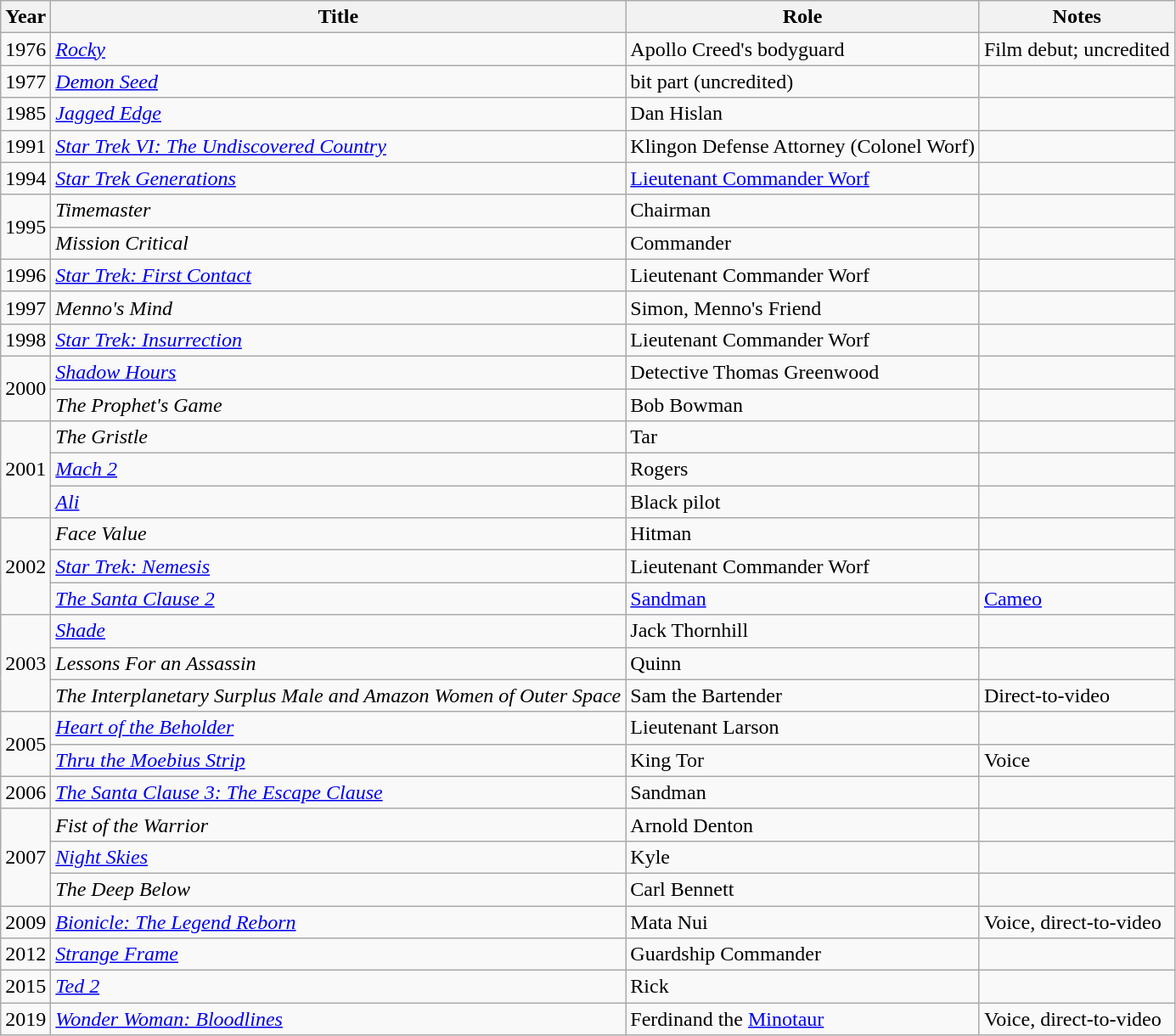<table class="wikitable sortable">
<tr>
<th>Year</th>
<th>Title</th>
<th>Role</th>
<th>Notes</th>
</tr>
<tr>
<td>1976</td>
<td><em><a href='#'>Rocky</a></em></td>
<td>Apollo Creed's bodyguard</td>
<td>Film debut; uncredited</td>
</tr>
<tr>
<td>1977</td>
<td><em><a href='#'>Demon Seed</a></em></td>
<td>bit part (uncredited)</td>
<td></td>
</tr>
<tr>
<td>1985</td>
<td><em><a href='#'>Jagged Edge</a></em></td>
<td>Dan Hislan</td>
<td></td>
</tr>
<tr>
<td>1991</td>
<td><em><a href='#'>Star Trek VI: The Undiscovered Country</a></em></td>
<td>Klingon Defense Attorney (Colonel Worf)</td>
<td></td>
</tr>
<tr>
<td>1994</td>
<td><em><a href='#'>Star Trek Generations</a></em></td>
<td><a href='#'>Lieutenant Commander Worf</a></td>
<td></td>
</tr>
<tr>
<td rowspan="2">1995</td>
<td><em>Timemaster</em></td>
<td>Chairman</td>
<td></td>
</tr>
<tr>
<td><em>Mission Critical</em></td>
<td>Commander</td>
<td></td>
</tr>
<tr>
<td>1996</td>
<td><em><a href='#'>Star Trek: First Contact</a></em></td>
<td>Lieutenant Commander Worf</td>
<td></td>
</tr>
<tr>
<td>1997</td>
<td><em>Menno's Mind</em></td>
<td>Simon, Menno's Friend</td>
<td></td>
</tr>
<tr>
<td>1998</td>
<td><em><a href='#'>Star Trek: Insurrection</a></em></td>
<td>Lieutenant Commander Worf</td>
<td></td>
</tr>
<tr>
<td rowspan="2">2000</td>
<td><em><a href='#'>Shadow Hours</a></em></td>
<td>Detective Thomas Greenwood</td>
<td></td>
</tr>
<tr>
<td><em>The Prophet's Game</em></td>
<td>Bob Bowman</td>
<td></td>
</tr>
<tr>
<td rowspan="3">2001</td>
<td><em>The Gristle</em></td>
<td>Tar</td>
<td></td>
</tr>
<tr>
<td><em><a href='#'>Mach 2</a></em></td>
<td>Rogers</td>
<td></td>
</tr>
<tr>
<td><em><a href='#'>Ali</a></em></td>
<td>Black pilot</td>
<td></td>
</tr>
<tr>
<td rowspan="3">2002</td>
<td><em>Face Value</em></td>
<td>Hitman</td>
<td></td>
</tr>
<tr>
<td><em><a href='#'>Star Trek: Nemesis</a></em></td>
<td>Lieutenant Commander Worf</td>
<td></td>
</tr>
<tr>
<td><em><a href='#'>The Santa Clause 2</a></em></td>
<td><a href='#'>Sandman</a></td>
<td><a href='#'>Cameo</a></td>
</tr>
<tr>
<td rowspan="3">2003</td>
<td><em><a href='#'>Shade</a></em></td>
<td>Jack Thornhill</td>
<td></td>
</tr>
<tr>
<td><em>Lessons For an Assassin</em></td>
<td>Quinn</td>
<td></td>
</tr>
<tr>
<td><em>The Interplanetary Surplus Male and Amazon Women of Outer Space</em></td>
<td>Sam the Bartender</td>
<td>Direct-to-video</td>
</tr>
<tr>
<td rowspan="2">2005</td>
<td><em><a href='#'>Heart of the Beholder</a></em></td>
<td>Lieutenant Larson</td>
<td></td>
</tr>
<tr>
<td><em><a href='#'>Thru the Moebius Strip</a></em></td>
<td>King Tor</td>
<td>Voice</td>
</tr>
<tr>
<td>2006</td>
<td><em><a href='#'>The Santa Clause 3: The Escape Clause</a></em></td>
<td>Sandman</td>
<td></td>
</tr>
<tr>
<td rowspan="3">2007</td>
<td><em>Fist of the Warrior</em></td>
<td>Arnold Denton</td>
<td></td>
</tr>
<tr>
<td><em><a href='#'>Night Skies</a></em></td>
<td>Kyle</td>
<td></td>
</tr>
<tr>
<td><em>The Deep Below</em></td>
<td>Carl Bennett</td>
<td></td>
</tr>
<tr>
<td>2009</td>
<td><em><a href='#'>Bionicle: The Legend Reborn</a></em></td>
<td>Mata Nui</td>
<td>Voice, direct-to-video</td>
</tr>
<tr>
<td>2012</td>
<td><em><a href='#'>Strange Frame</a></em></td>
<td>Guardship Commander</td>
<td></td>
</tr>
<tr>
<td>2015</td>
<td><em><a href='#'>Ted 2</a></em></td>
<td>Rick</td>
<td></td>
</tr>
<tr>
<td>2019</td>
<td><em><a href='#'>Wonder Woman: Bloodlines</a></em></td>
<td>Ferdinand the <a href='#'>Minotaur</a></td>
<td>Voice, direct-to-video</td>
</tr>
</table>
